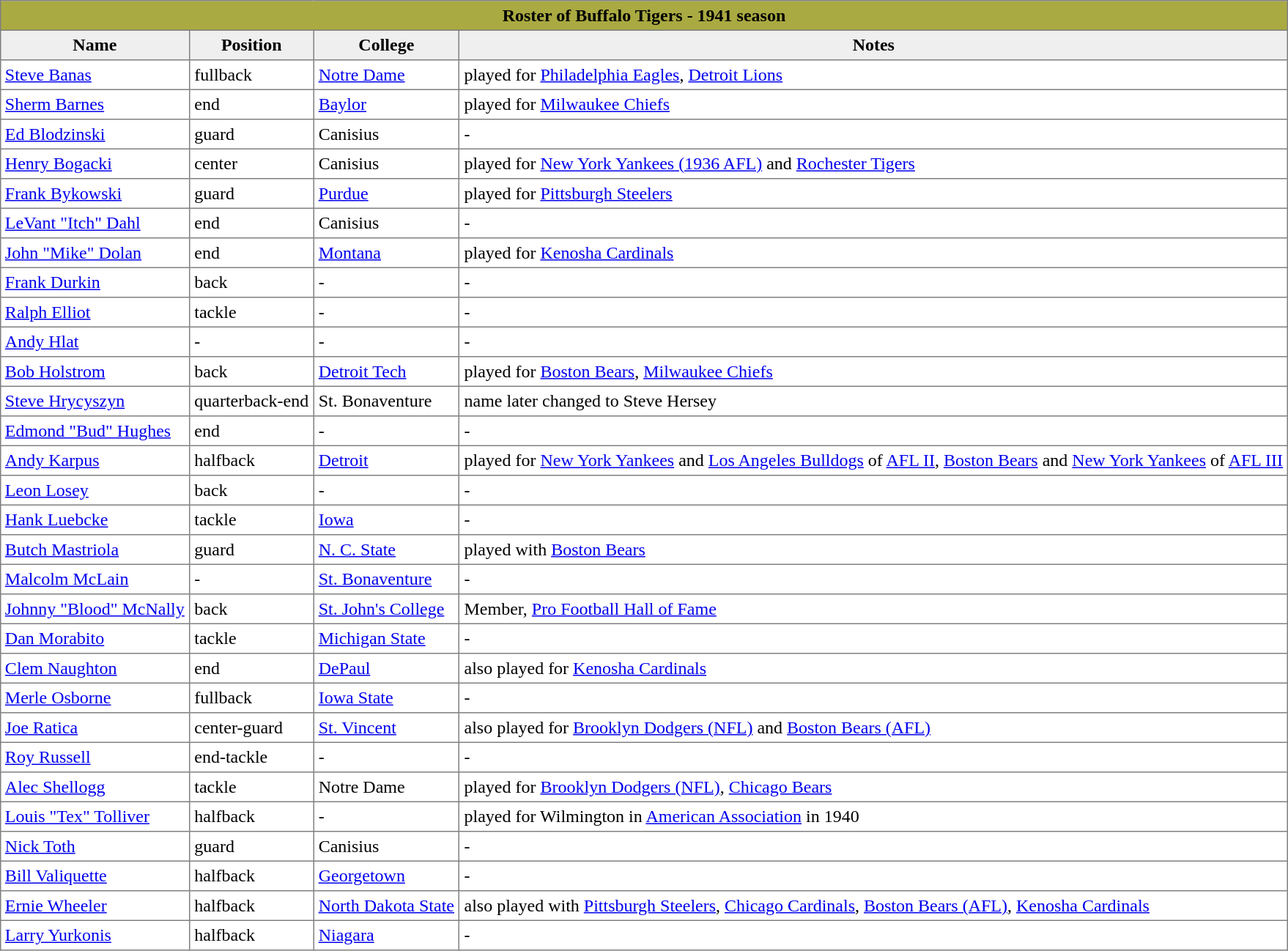<table class="toccolours collapsible collapsed" border="1" cellpadding="4" cellspacing="2" style="border-collapse: collapse;margin: 0.5em auto;min-width:30em">
<tr>
<th colspan=5  style="background-color: #AAAA42;">Roster of Buffalo Tigers - 1941 season</th>
</tr>
<tr bgcolor="#efefef">
<th>Name</th>
<th>Position</th>
<th>College</th>
<th>Notes</th>
</tr>
<tr>
<td><a href='#'>Steve Banas</a></td>
<td>fullback</td>
<td><a href='#'>Notre Dame</a></td>
<td>played for <a href='#'>Philadelphia Eagles</a>, <a href='#'>Detroit Lions</a></td>
</tr>
<tr>
<td><a href='#'>Sherm Barnes</a></td>
<td>end</td>
<td><a href='#'>Baylor</a></td>
<td>played for <a href='#'>Milwaukee Chiefs</a></td>
</tr>
<tr>
<td><a href='#'>Ed Blodzinski</a></td>
<td>guard</td>
<td>Canisius</td>
<td>-</td>
</tr>
<tr>
<td><a href='#'>Henry Bogacki</a></td>
<td>center</td>
<td>Canisius</td>
<td>played for <a href='#'>New York Yankees (1936 AFL)</a> and <a href='#'>Rochester Tigers</a></td>
</tr>
<tr>
<td><a href='#'>Frank Bykowski</a></td>
<td>guard</td>
<td><a href='#'>Purdue</a></td>
<td>played for <a href='#'>Pittsburgh Steelers</a></td>
</tr>
<tr>
<td><a href='#'>LeVant "Itch" Dahl</a></td>
<td>end</td>
<td>Canisius</td>
<td>-</td>
</tr>
<tr>
<td><a href='#'>John "Mike" Dolan</a></td>
<td>end</td>
<td><a href='#'>Montana</a></td>
<td>played for <a href='#'>Kenosha Cardinals</a></td>
</tr>
<tr>
<td><a href='#'>Frank Durkin</a></td>
<td>back</td>
<td>-</td>
<td>-</td>
</tr>
<tr>
<td><a href='#'>Ralph Elliot</a></td>
<td>tackle</td>
<td>-</td>
<td>-</td>
</tr>
<tr>
<td><a href='#'>Andy Hlat</a></td>
<td>-</td>
<td>-</td>
<td>-  </td>
</tr>
<tr>
<td><a href='#'>Bob Holstrom</a></td>
<td quarter>back</td>
<td><a href='#'>Detroit Tech</a></td>
<td>played for <a href='#'>Boston Bears</a>, <a href='#'>Milwaukee Chiefs</a> </td>
</tr>
<tr>
<td><a href='#'>Steve Hrycyszyn</a></td>
<td>quarterback-end</td>
<td>St. Bonaventure</td>
<td>name later changed to Steve Hersey</td>
</tr>
<tr>
<td><a href='#'>Edmond "Bud" Hughes</a></td>
<td>end</td>
<td>-</td>
<td>-</td>
</tr>
<tr>
<td><a href='#'>Andy Karpus</a></td>
<td>halfback</td>
<td><a href='#'>Detroit</a></td>
<td>played for <a href='#'>New York Yankees</a> and <a href='#'>Los Angeles Bulldogs</a> of <a href='#'>AFL II</a>, <a href='#'>Boston Bears</a> and <a href='#'>New York Yankees</a> of <a href='#'>AFL III</a></td>
</tr>
<tr>
<td><a href='#'>Leon Losey</a></td>
<td>back</td>
<td>-</td>
<td>-</td>
</tr>
<tr>
<td><a href='#'>Hank Luebcke</a></td>
<td>tackle</td>
<td><a href='#'>Iowa</a></td>
<td>-</td>
</tr>
<tr>
<td><a href='#'>Butch Mastriola</a></td>
<td>guard</td>
<td><a href='#'>N. C. State</a></td>
<td>played with <a href='#'>Boston Bears</a></td>
</tr>
<tr>
<td><a href='#'>Malcolm McLain</a></td>
<td>-</td>
<td><a href='#'>St. Bonaventure</a></td>
<td>- </td>
</tr>
<tr>
<td><a href='#'>Johnny "Blood" McNally</a></td>
<td>back</td>
<td><a href='#'>St. John's College</a></td>
<td>Member, <a href='#'>Pro Football Hall of Fame</a></td>
</tr>
<tr>
<td><a href='#'>Dan Morabito</a></td>
<td>tackle</td>
<td><a href='#'>Michigan State</a></td>
<td>-</td>
</tr>
<tr>
<td><a href='#'>Clem Naughton</a></td>
<td>end</td>
<td><a href='#'>DePaul</a></td>
<td>also played for <a href='#'>Kenosha Cardinals</a></td>
</tr>
<tr>
<td><a href='#'>Merle Osborne</a></td>
<td>fullback</td>
<td><a href='#'>Iowa State</a></td>
<td>-</td>
</tr>
<tr>
<td><a href='#'>Joe Ratica</a></td>
<td>center-guard</td>
<td><a href='#'>St. Vincent</a></td>
<td>also played for <a href='#'>Brooklyn Dodgers (NFL)</a> and <a href='#'>Boston Bears (AFL)</a></td>
</tr>
<tr>
<td><a href='#'>Roy Russell</a></td>
<td>end-tackle</td>
<td>-</td>
<td>-</td>
</tr>
<tr>
<td><a href='#'>Alec Shellogg</a></td>
<td>tackle</td>
<td>Notre Dame</td>
<td>played for <a href='#'>Brooklyn Dodgers (NFL)</a>, <a href='#'>Chicago Bears</a></td>
</tr>
<tr>
<td><a href='#'>Louis "Tex" Tolliver</a></td>
<td>halfback</td>
<td>-</td>
<td>played for Wilmington in <a href='#'>American Association</a> in 1940</td>
</tr>
<tr>
<td><a href='#'>Nick Toth</a></td>
<td>guard</td>
<td>Canisius</td>
<td>-</td>
</tr>
<tr>
<td><a href='#'>Bill Valiquette</a></td>
<td>halfback</td>
<td><a href='#'>Georgetown</a></td>
<td>-</td>
</tr>
<tr>
<td><a href='#'>Ernie Wheeler</a></td>
<td>halfback</td>
<td><a href='#'>North Dakota State</a></td>
<td>also played with <a href='#'>Pittsburgh Steelers</a>, <a href='#'>Chicago Cardinals</a>, <a href='#'>Boston Bears (AFL)</a>, <a href='#'>Kenosha Cardinals</a></td>
</tr>
<tr>
<td><a href='#'>Larry Yurkonis</a></td>
<td>halfback</td>
<td><a href='#'>Niagara</a></td>
<td>-</td>
</tr>
</table>
